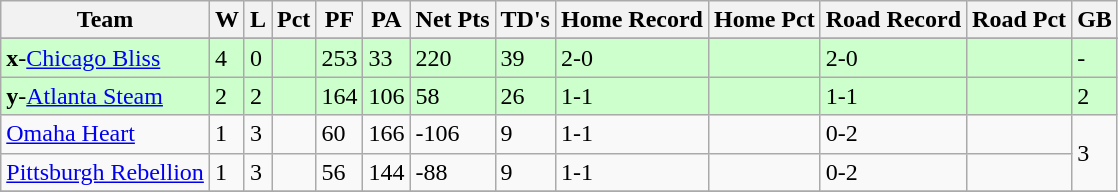<table class="wikitable">
<tr>
<th>Team</th>
<th>W</th>
<th>L</th>
<th>Pct</th>
<th>PF</th>
<th>PA</th>
<th>Net Pts</th>
<th>TD's</th>
<th>Home Record</th>
<th>Home Pct</th>
<th>Road Record</th>
<th>Road Pct</th>
<th>GB</th>
</tr>
<tr>
</tr>
<tr bgcolor="#ccffcc">
<td><strong>x</strong>-<a href='#'>Chicago Bliss</a></td>
<td>4</td>
<td>0</td>
<td></td>
<td>253</td>
<td>33</td>
<td>220</td>
<td>39</td>
<td>2-0</td>
<td></td>
<td>2-0</td>
<td></td>
<td>-</td>
</tr>
<tr bgcolor="#ccffcc">
<td><strong>y</strong>-<a href='#'>Atlanta Steam</a></td>
<td>2</td>
<td>2</td>
<td></td>
<td>164</td>
<td>106</td>
<td>58</td>
<td>26</td>
<td>1-1</td>
<td></td>
<td>1-1</td>
<td></td>
<td>2</td>
</tr>
<tr>
<td><a href='#'>Omaha Heart</a></td>
<td>1</td>
<td>3</td>
<td></td>
<td>60</td>
<td>166</td>
<td>-106</td>
<td>9</td>
<td>1-1</td>
<td></td>
<td>0-2</td>
<td></td>
<td rowspan=2>3</td>
</tr>
<tr>
<td><a href='#'>Pittsburgh Rebellion</a></td>
<td>1</td>
<td>3</td>
<td></td>
<td>56</td>
<td>144</td>
<td>-88</td>
<td>9</td>
<td>1-1</td>
<td></td>
<td>0-2</td>
<td></td>
</tr>
<tr>
</tr>
</table>
